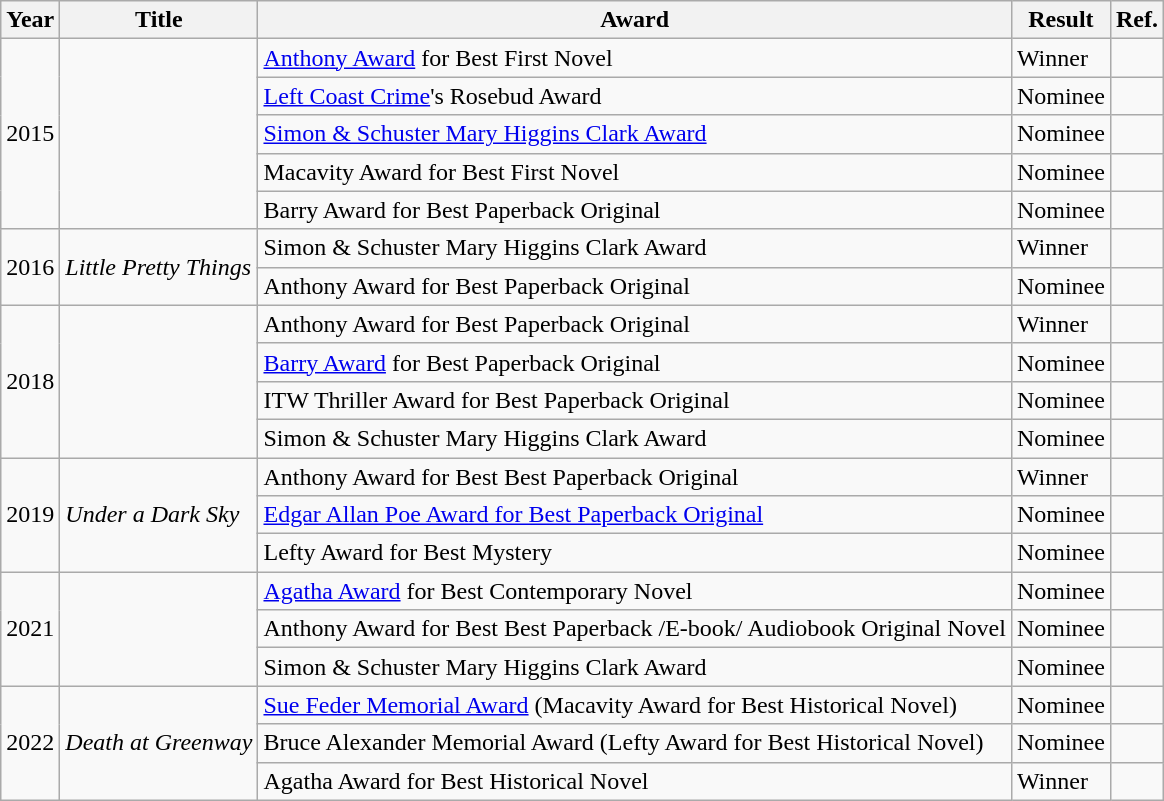<table class="wikitable">
<tr>
<th>Year</th>
<th>Title</th>
<th>Award</th>
<th>Result</th>
<th>Ref.</th>
</tr>
<tr>
<td rowspan="5">2015</td>
<td rowspan="5"><em></em></td>
<td><a href='#'>Anthony Award</a> for Best First Novel</td>
<td>Winner</td>
<td></td>
</tr>
<tr>
<td><a href='#'>Left Coast Crime</a>'s Rosebud Award</td>
<td>Nominee</td>
<td></td>
</tr>
<tr>
<td><a href='#'>Simon & Schuster Mary Higgins Clark Award</a></td>
<td>Nominee</td>
<td></td>
</tr>
<tr>
<td>Macavity Award for Best First Novel</td>
<td>Nominee</td>
<td></td>
</tr>
<tr>
<td>Barry Award for Best Paperback Original</td>
<td>Nominee</td>
<td></td>
</tr>
<tr>
<td rowspan="2">2016</td>
<td rowspan="2"><em>Little Pretty Things</em></td>
<td>Simon & Schuster Mary Higgins Clark Award</td>
<td>Winner</td>
<td></td>
</tr>
<tr>
<td>Anthony Award for Best Paperback Original</td>
<td>Nominee</td>
<td></td>
</tr>
<tr>
<td rowspan="4">2018</td>
<td rowspan="4"><em></em></td>
<td>Anthony Award for Best Paperback Original</td>
<td>Winner</td>
<td></td>
</tr>
<tr>
<td><a href='#'>Barry Award</a> for Best Paperback Original</td>
<td>Nominee</td>
<td></td>
</tr>
<tr>
<td>ITW Thriller Award for Best Paperback Original</td>
<td>Nominee</td>
<td></td>
</tr>
<tr>
<td>Simon & Schuster Mary Higgins Clark Award</td>
<td>Nominee</td>
<td></td>
</tr>
<tr>
<td rowspan="3">2019</td>
<td rowspan="3"><em>Under a Dark Sky</em></td>
<td>Anthony Award for Best  Best Paperback Original</td>
<td>Winner</td>
<td></td>
</tr>
<tr>
<td><a href='#'>Edgar Allan Poe Award for Best Paperback Original</a></td>
<td>Nominee</td>
<td></td>
</tr>
<tr>
<td>Lefty Award for Best Mystery</td>
<td>Nominee</td>
<td></td>
</tr>
<tr>
<td rowspan="3">2021</td>
<td rowspan="3"><em></em></td>
<td><a href='#'>Agatha Award</a> for Best Contemporary Novel</td>
<td>Nominee</td>
<td></td>
</tr>
<tr>
<td>Anthony Award for Best  Best Paperback /E-book/ Audiobook Original Novel</td>
<td>Nominee</td>
<td></td>
</tr>
<tr>
<td>Simon & Schuster Mary Higgins Clark Award</td>
<td>Nominee</td>
<td></td>
</tr>
<tr>
<td rowspan="3">2022</td>
<td rowspan="3"><em>Death at Greenway</em></td>
<td><a href='#'>Sue Feder Memorial Award</a> (Macavity Award for Best Historical Novel)</td>
<td>Nominee</td>
<td></td>
</tr>
<tr>
<td>Bruce Alexander Memorial Award (Lefty Award for Best Historical Novel)</td>
<td>Nominee</td>
<td></td>
</tr>
<tr>
<td>Agatha Award for Best Historical Novel</td>
<td>Winner</td>
<td></td>
</tr>
</table>
